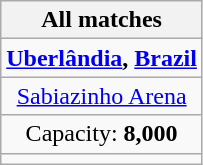<table class="wikitable" style="text-align:center">
<tr>
<th>All matches</th>
</tr>
<tr>
<td> <strong><a href='#'>Uberlândia</a>, <a href='#'>Brazil</a></strong></td>
</tr>
<tr>
<td><a href='#'>Sabiazinho Arena</a></td>
</tr>
<tr>
<td>Capacity: <strong>8,000</strong></td>
</tr>
<tr>
<td></td>
</tr>
</table>
